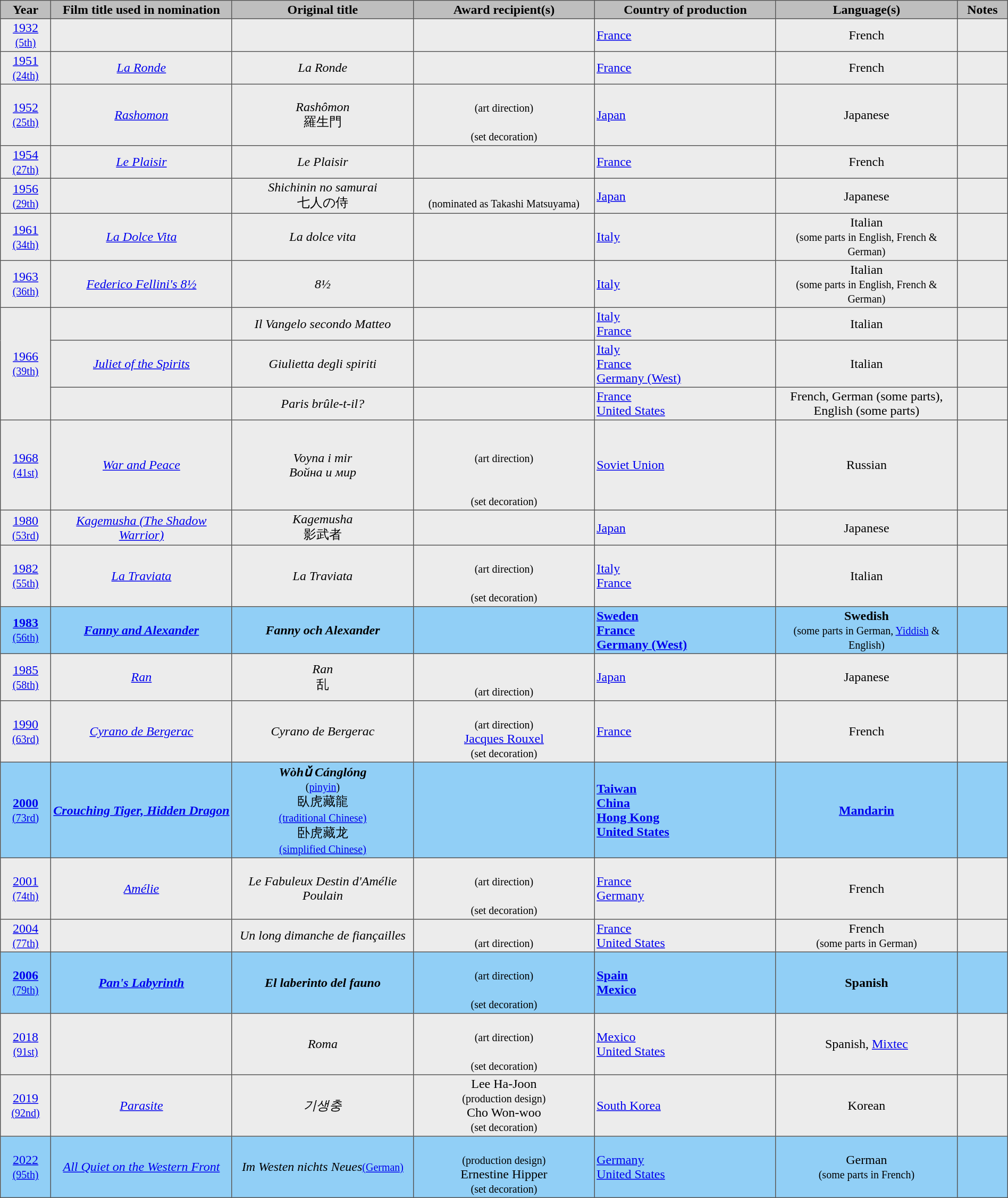<table cellpadding=2 cellspacing=0 border=1 style="border-collapse:collapse; border: 1px #555 solid; text-align:center" class="sortable">
<tr bgcolor="#bebebe">
<th width="5%">Year</th>
<th width="18%">Film title used in nomination</th>
<th width="18%">Original title</th>
<th width="18%">Award recipient(s)</th>
<th width="18%">Country of production</th>
<th width="18%">Language(s)</th>
<th width="5%" class="unsortable">Notes</th>
</tr>
<tr bgcolor="#ececec">
<td><a href='#'>1932</a><br><small><a href='#'>(5th)</a></small></td>
<td><em></em></td>
<td><em></em></td>
<td></td>
<td align="left"> <a href='#'>France</a></td>
<td>French</td>
<td></td>
</tr>
<tr bgcolor="#ececec">
<td><a href='#'>1951</a><br><small><a href='#'>(24th)</a></small></td>
<td><em><a href='#'>La Ronde</a></em></td>
<td><em>La Ronde</em></td>
<td></td>
<td align="left"> <a href='#'>France</a></td>
<td>French</td>
<td></td>
</tr>
<tr bgcolor="#ececec">
<td><a href='#'>1952</a><br><small><a href='#'>(25th)</a></small></td>
<td><em><a href='#'>Rashomon</a></em></td>
<td><em>Rashômon</em><br>羅生門</td>
<td><br><small>(art direction)</small><br><br><small>(set decoration)</small></td>
<td align="left"> <a href='#'>Japan</a></td>
<td>Japanese</td>
<td></td>
</tr>
<tr bgcolor="#ececec">
<td><a href='#'>1954</a><br><small><a href='#'>(27th)</a></small></td>
<td><em><a href='#'>Le Plaisir</a></em></td>
<td><em>Le Plaisir</em></td>
<td></td>
<td align="left"> <a href='#'>France</a></td>
<td>French</td>
<td></td>
</tr>
<tr bgcolor="#ececec">
<td><a href='#'>1956</a><br><small><a href='#'>(29th)</a></small></td>
<td><em></em></td>
<td><em>Shichinin no samurai</em><br>七人の侍</td>
<td><br><small>(nominated as Takashi Matsuyama)</small></td>
<td align="left"> <a href='#'>Japan</a></td>
<td>Japanese</td>
<td></td>
</tr>
<tr bgcolor="#ececec">
<td><a href='#'>1961</a><br><small><a href='#'>(34th)</a></small></td>
<td><em><a href='#'>La Dolce Vita</a></em></td>
<td><em>La dolce vita</em></td>
<td></td>
<td align="left"> <a href='#'>Italy</a></td>
<td>Italian<br><small>(some parts in English, French & German)</small></td>
<td></td>
</tr>
<tr bgcolor="#ececec">
<td><a href='#'>1963</a><br><small><a href='#'>(36th)</a></small></td>
<td><em><a href='#'>Federico Fellini's 8½</a></em></td>
<td><em>8½</em></td>
<td></td>
<td align="left"> <a href='#'>Italy</a></td>
<td>Italian<br><small>(some parts in English, French & German)</small></td>
<td></td>
</tr>
<tr bgcolor="#ececec">
<td rowspan=3><a href='#'>1966</a><br><small><a href='#'>(39th)</a></small></td>
<td><em></em></td>
<td><em>Il Vangelo secondo Matteo</em></td>
<td></td>
<td align="left"> <a href='#'>Italy</a><br> <a href='#'>France</a></td>
<td>Italian</td>
<td></td>
</tr>
<tr bgcolor="#ececec">
<td><em><a href='#'>Juliet of the Spirits</a></em></td>
<td><em>Giulietta degli spiriti</em></td>
<td></td>
<td align="left"> <a href='#'>Italy</a><br> <a href='#'>France</a><br> <a href='#'>Germany (West)</a></td>
<td>Italian</td>
<td></td>
</tr>
<tr bgcolor="#ececec">
<td><em></em></td>
<td><em>Paris brûle-t-il?</em></td>
<td><br><br></td>
<td align="left"> <a href='#'>France</a><br> <a href='#'>United States</a></td>
<td>French, German (some parts), English (some parts)</td>
<td></td>
</tr>
<tr bgcolor="#ececec">
<td><a href='#'>1968</a><br><small><a href='#'>(41st)</a></small></td>
<td><em><a href='#'>War and Peace</a></em></td>
<td><em>Voyna i mir</em><br><em>Война и мир</em></td>
<td><br><br><small>(art direction)</small><br><br><br><small>(set decoration)</small></td>
<td align="left"> <a href='#'>Soviet Union</a></td>
<td>Russian</td>
<td></td>
</tr>
<tr bgcolor="#ececec">
<td><a href='#'>1980</a><br><small><a href='#'>(53rd)</a></small></td>
<td><em><a href='#'>Kagemusha (The Shadow Warrior)</a></em></td>
<td><em>Kagemusha</em><br>影武者</td>
<td></td>
<td align="left"> <a href='#'>Japan</a></td>
<td>Japanese</td>
<td></td>
</tr>
<tr bgcolor="#ececec">
<td><a href='#'>1982</a><br><small><a href='#'>(55th)</a></small></td>
<td><em><a href='#'>La Traviata</a></em></td>
<td><em>La Traviata</em></td>
<td><br><small>(art direction)</small><br><br><small>(set decoration)</small></td>
<td align="left"> <a href='#'>Italy</a><br> <a href='#'>France</a></td>
<td>Italian</td>
<td></td>
</tr>
<tr bgcolor="#91CFF6">
<td><strong><a href='#'>1983</a></strong><br><small><a href='#'>(56th)</a></small></td>
<td><strong><em><a href='#'>Fanny and Alexander</a></em></strong></td>
<td><strong><em>Fanny och Alexander</em></strong></td>
<td><strong></strong><br></td>
<td align="left"> <strong><a href='#'>Sweden</a></strong><br> <strong><a href='#'>France</a></strong><br> <strong><a href='#'>Germany (West)</a></strong></td>
<td><strong>Swedish</strong><br><small>(some parts in German, <a href='#'>Yiddish</a> & English)</small></td>
<td></td>
</tr>
<tr bgcolor="#ececec">
<td><a href='#'>1985</a><br><small><a href='#'>(58th)</a></small></td>
<td><em><a href='#'>Ran</a></em></td>
<td><em>Ran</em><br>乱</td>
<td><br><br><small>(art direction)</small></td>
<td align="left"> <a href='#'>Japan</a></td>
<td>Japanese</td>
<td></td>
</tr>
<tr bgcolor="#ececec">
<td><a href='#'>1990</a><br><small><a href='#'>(63rd)</a></small></td>
<td><em><a href='#'>Cyrano de Bergerac</a></em></td>
<td><em>Cyrano de Bergerac</em></td>
<td><br><small>(art direction)</small><br><a href='#'>Jacques Rouxel</a><br><small>(set decoration)</small></td>
<td align="left"> <a href='#'>France</a></td>
<td>French</td>
<td></td>
</tr>
<tr bgcolor="#91CFF6">
<td><strong><a href='#'>2000</a></strong><br><small><a href='#'>(73rd)</a></small></td>
<td><strong><em><a href='#'>Crouching Tiger, Hidden Dragon</a></em></strong></td>
<td><strong><em>Wòhǔ Cánglóng</em></strong><br><small>(<a href='#'>pinyin</a>)</small><br>臥虎藏龍<br><small><a href='#'>(traditional Chinese)</a></small><br>卧虎藏龙<br><small><a href='#'>(simplified Chinese)</a></small></td>
<td><strong></strong><br></td>
<td align="left"> <strong><a href='#'>Taiwan</a></strong><br> <strong><a href='#'>China</a></strong><br> <strong><a href='#'>Hong Kong</a></strong><br> <strong><a href='#'>United States</a></strong></td>
<td><strong><a href='#'>Mandarin</a></strong></td>
<td></td>
</tr>
<tr bgcolor="#ececec">
<td><a href='#'>2001</a><br><small><a href='#'>(74th)</a></small></td>
<td><em><a href='#'>Amélie</a></em></td>
<td><em>Le Fabuleux Destin d'Amélie Poulain</em></td>
<td><br><small>(art direction)</small><br><br><small>(set decoration)</small></td>
<td align="left"> <a href='#'>France</a><br> <a href='#'>Germany</a></td>
<td>French</td>
<td></td>
</tr>
<tr bgcolor="#ececec">
<td><a href='#'>2004</a><br><small><a href='#'>(77th)</a></small></td>
<td><em></em></td>
<td><em>Un long dimanche de fiançailles</em></td>
<td><br><small>(art direction)</small></td>
<td align="left"> <a href='#'>France</a><br> <a href='#'>United States</a></td>
<td>French<br><small>(some parts in German)</small></td>
<td></td>
</tr>
<tr bgcolor="#91CFF6">
<td><strong><a href='#'>2006</a></strong><br><small><a href='#'>(79th)</a></small></td>
<td><strong><em><a href='#'>Pan's Labyrinth</a></em></strong></td>
<td><strong><em>El laberinto del fauno</em></strong></td>
<td><strong></strong><br><small>(art direction)</small><br><strong></strong><br><small>(set decoration)</small><br></td>
<td align="left"> <strong><a href='#'>Spain</a></strong><br> <strong><a href='#'>Mexico</a></strong></td>
<td><strong>Spanish</strong></td>
<td></td>
</tr>
<tr bgcolor="#ececec">
<td><a href='#'>2018</a><br><small><a href='#'>(91st)</a></small></td>
<td><em></em></td>
<td><em>Roma</em></td>
<td><br><small>(art direction)</small><br><br><small>(set decoration)</small><br></td>
<td align="left"> <a href='#'>Mexico</a><br> <a href='#'>United States</a></td>
<td>Spanish, <a href='#'>Mixtec</a></td>
<td></td>
</tr>
<tr bgcolor="#ececec">
<td><a href='#'>2019</a><br><small><a href='#'>(92nd)</a></small></td>
<td><em><a href='#'>Parasite</a></em></td>
<td><em>기생충</em></td>
<td>Lee Ha-Joon<br><small>(production design)</small><br>Cho Won-woo<br><small>(set decoration)</small><br></td>
<td align="left"> <a href='#'>South Korea</a></td>
<td>Korean</td>
<td></td>
</tr>
<tr bgcolor="#91CFF6">
<td><a href='#'>2022</a><br><small><a href='#'>(95th)</a></small></td>
<td><em><a href='#'>All Quiet on the Western Front</a></em></td>
<td><em>Im Westen nichts Neues</em><small><a href='#'>(German)</a></small></td>
<td><br><small>(production design)</small><br>Ernestine Hipper<br><small>(set decoration)</small></td>
<td align="left"> <a href='#'>Germany</a><br> <a href='#'>United States</a></td>
<td>German <br><small>(some parts in French)</small></td>
<td></td>
</tr>
</table>
